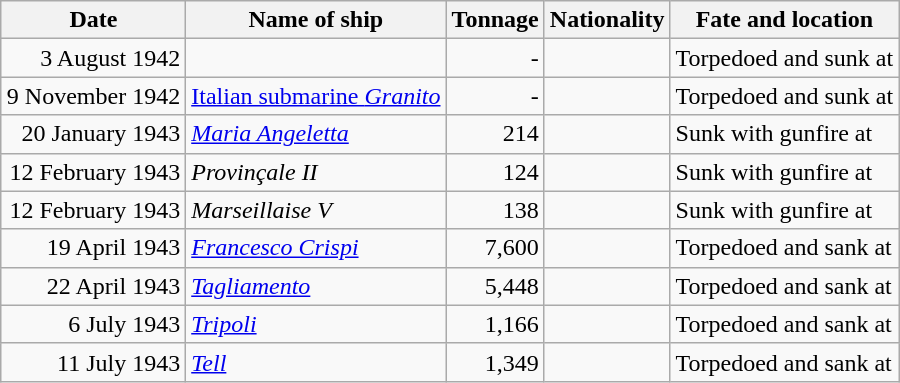<table class="wikitable" style="margin: 1em auto 1em auto;"|->
<tr>
<th>Date</th>
<th>Name of ship</th>
<th>Tonnage</th>
<th>Nationality</th>
<th>Fate and location</th>
</tr>
<tr>
<td align="right">3 August 1942</td>
<td align="left"></td>
<td align="right">-</td>
<td align="left"></td>
<td align="left">Torpedoed and sunk at </td>
</tr>
<tr>
<td align="right">9 November 1942</td>
<td align="left"><a href='#'>Italian submarine <em>Granito</em></a></td>
<td align="right">-</td>
<td align="left"></td>
<td align="left">Torpedoed and sunk at </td>
</tr>
<tr>
<td align="right">20 January 1943</td>
<td align="left"><a href='#'><em>Maria Angeletta</em></a></td>
<td align="right">214</td>
<td align="left"></td>
<td align="left">Sunk with gunfire at </td>
</tr>
<tr>
<td align="right">12 February 1943</td>
<td align="left"><em>Provinçale II</em></td>
<td align="right">124</td>
<td align="left"></td>
<td align="left">Sunk with gunfire at </td>
</tr>
<tr>
<td align="right">12 February 1943</td>
<td align="left"><em>Marseillaise V</em></td>
<td align="right">138</td>
<td align="left"></td>
<td align="left">Sunk with gunfire at </td>
</tr>
<tr>
<td align="right">19 April 1943</td>
<td align="left"><a href='#'><em>Francesco Crispi</em></a></td>
<td align="right">7,600</td>
<td align="left"></td>
<td align="left">Torpedoed and sank at </td>
</tr>
<tr>
<td align="right">22 April 1943</td>
<td align="left"><a href='#'><em>Tagliamento</em></a></td>
<td align="right">5,448</td>
<td align="left"></td>
<td align="left">Torpedoed and sank at </td>
</tr>
<tr>
<td align="right">6 July 1943</td>
<td align="left"><a href='#'><em>Tripoli</em></a></td>
<td align="right">1,166</td>
<td align="left"></td>
<td align="left">Torpedoed and sank at </td>
</tr>
<tr>
<td align="right">11 July 1943</td>
<td align="left"><a href='#'><em>Tell</em></a></td>
<td align="right">1,349</td>
<td align="left"></td>
<td align="left">Torpedoed and sank at </td>
</tr>
</table>
